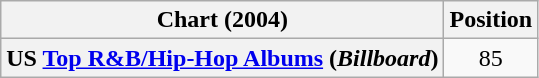<table class="wikitable sortable plainrowheaders">
<tr>
<th scope="col">Chart (2004)</th>
<th scope="col">Position</th>
</tr>
<tr>
<th scope="row">US <a href='#'>Top R&B/Hip-Hop Albums</a> (<em>Billboard</em>)</th>
<td style="text-align:center;">85</td>
</tr>
</table>
